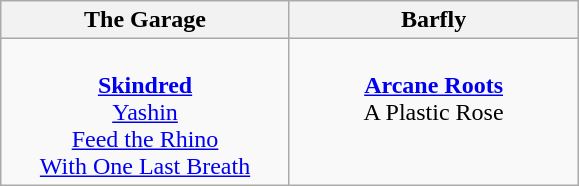<table class="wikitable">
<tr>
<th>The Garage</th>
<th>Barfly</th>
</tr>
<tr>
<td valign="top" align="center" width=185><br><strong><a href='#'>Skindred</a></strong>
<br><a href='#'>Yashin</a>
<br><a href='#'>Feed the Rhino</a>
<br><a href='#'>With One Last Breath</a></td>
<td valign="top" align="center" width=185><br><strong><a href='#'>Arcane Roots</a></strong>
<br>A Plastic Rose</td>
</tr>
</table>
